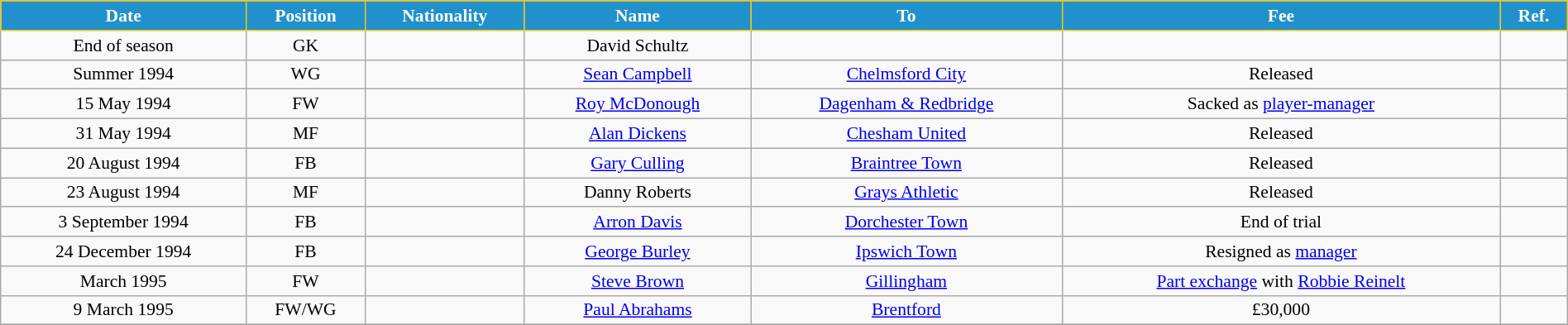<table class="wikitable" style="text-align:center; font-size:90%; width:100%;">
<tr>
<th style="background:#2191CC; color:white; border:1px solid #F7C408; text-align:center;">Date</th>
<th style="background:#2191CC; color:white; border:1px solid #F7C408; text-align:center;">Position</th>
<th style="background:#2191CC; color:white; border:1px solid #F7C408; text-align:center;">Nationality</th>
<th style="background:#2191CC; color:white; border:1px solid #F7C408; text-align:center;">Name</th>
<th style="background:#2191CC; color:white; border:1px solid #F7C408; text-align:center;">To</th>
<th style="background:#2191CC; color:white; border:1px solid #F7C408; text-align:center;">Fee</th>
<th style="background:#2191CC; color:white; border:1px solid #F7C408; text-align:center;">Ref.</th>
</tr>
<tr>
<td>End of season</td>
<td>GK</td>
<td></td>
<td>David Schultz</td>
<td></td>
<td></td>
<td></td>
</tr>
<tr>
<td>Summer 1994</td>
<td>WG</td>
<td></td>
<td><a href='#'>Sean Campbell</a></td>
<td> <a href='#'>Chelmsford City</a></td>
<td>Released</td>
<td></td>
</tr>
<tr>
<td>15 May 1994</td>
<td>FW</td>
<td></td>
<td><a href='#'>Roy McDonough</a></td>
<td> <a href='#'>Dagenham & Redbridge</a></td>
<td>Sacked as <a href='#'>player-manager</a></td>
<td></td>
</tr>
<tr>
<td>31 May 1994</td>
<td>MF</td>
<td></td>
<td><a href='#'>Alan Dickens</a></td>
<td> <a href='#'>Chesham United</a></td>
<td>Released</td>
<td></td>
</tr>
<tr>
<td>20 August 1994</td>
<td>FB</td>
<td></td>
<td><a href='#'>Gary Culling</a></td>
<td> <a href='#'>Braintree Town</a></td>
<td>Released</td>
<td></td>
</tr>
<tr>
<td>23 August 1994</td>
<td>MF</td>
<td></td>
<td>Danny Roberts</td>
<td> <a href='#'>Grays Athletic</a></td>
<td>Released</td>
<td></td>
</tr>
<tr>
<td>3 September 1994</td>
<td>FB</td>
<td></td>
<td><a href='#'>Arron Davis</a></td>
<td> <a href='#'>Dorchester Town</a></td>
<td>End of trial</td>
<td></td>
</tr>
<tr>
<td>24 December 1994</td>
<td>FB</td>
<td></td>
<td><a href='#'>George Burley</a></td>
<td> <a href='#'>Ipswich Town</a></td>
<td>Resigned as <a href='#'>manager</a></td>
<td></td>
</tr>
<tr>
<td>March 1995</td>
<td>FW</td>
<td></td>
<td><a href='#'>Steve Brown</a></td>
<td> <a href='#'>Gillingham</a></td>
<td><a href='#'>Part exchange</a> with <a href='#'>Robbie Reinelt</a></td>
<td></td>
</tr>
<tr>
<td>9 March 1995</td>
<td>FW/WG</td>
<td></td>
<td><a href='#'>Paul Abrahams</a></td>
<td> <a href='#'>Brentford</a></td>
<td>£30,000</td>
<td></td>
</tr>
<tr>
</tr>
</table>
